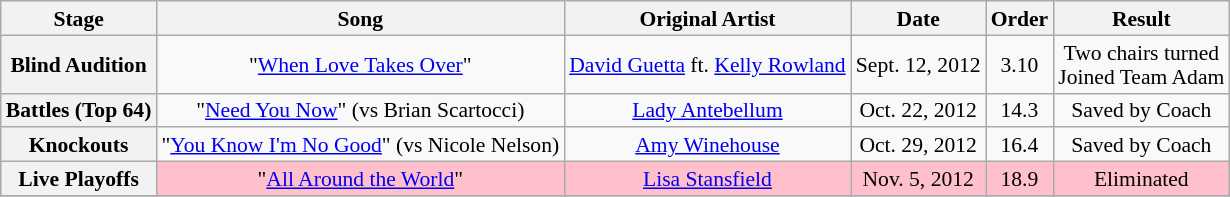<table class="wikitable" style="text-align:center; font-size:90%; line-height:16px;">
<tr>
<th scope="col">Stage</th>
<th scope="col">Song</th>
<th scope="col">Original Artist</th>
<th scope="col">Date</th>
<th scope="col">Order</th>
<th scope="col">Result</th>
</tr>
<tr>
<th scope="row">Blind Audition</th>
<td>"<a href='#'>When Love Takes Over</a>"</td>
<td><a href='#'>David Guetta</a> ft. <a href='#'>Kelly Rowland</a></td>
<td>Sept. 12, 2012</td>
<td>3.10</td>
<td>Two chairs turned<br>Joined Team Adam</td>
</tr>
<tr>
<th scope="row">Battles (Top 64)</th>
<td>"<a href='#'>Need You Now</a>" (vs Brian Scartocci)</td>
<td><a href='#'>Lady Antebellum</a></td>
<td>Oct. 22, 2012</td>
<td>14.3</td>
<td>Saved by Coach</td>
</tr>
<tr>
<th scope="row">Knockouts</th>
<td>"<a href='#'>You Know I'm No Good</a>"  (vs Nicole Nelson)</td>
<td><a href='#'>Amy Winehouse</a></td>
<td>Oct. 29, 2012</td>
<td>16.4</td>
<td>Saved by Coach</td>
</tr>
<tr style="background:pink;">
<th scope="row">Live Playoffs</th>
<td>"<a href='#'>All Around the World</a>"</td>
<td><a href='#'>Lisa Stansfield</a></td>
<td>Nov. 5, 2012</td>
<td>18.9</td>
<td>Eliminated</td>
</tr>
<tr>
</tr>
</table>
